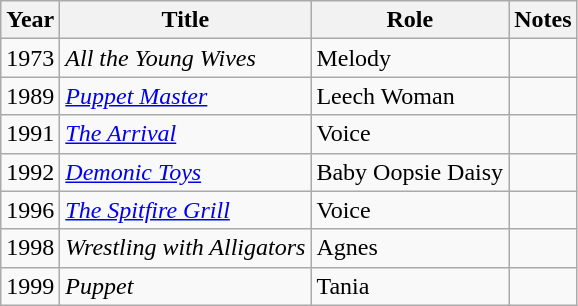<table class="wikitable sortable">
<tr>
<th>Year</th>
<th>Title</th>
<th>Role</th>
<th>Notes</th>
</tr>
<tr>
<td>1973</td>
<td><em>All the Young Wives</em></td>
<td>Melody</td>
<td></td>
</tr>
<tr>
<td>1989</td>
<td><a href='#'><em>Puppet Master</em></a></td>
<td>Leech Woman</td>
<td></td>
</tr>
<tr>
<td>1991</td>
<td><a href='#'><em>The Arrival</em></a></td>
<td>Voice</td>
<td></td>
</tr>
<tr>
<td>1992</td>
<td><em><a href='#'>Demonic Toys</a></em></td>
<td>Baby Oopsie Daisy</td>
<td></td>
</tr>
<tr>
<td>1996</td>
<td><em><a href='#'>The Spitfire Grill</a></em></td>
<td>Voice</td>
<td></td>
</tr>
<tr>
<td>1998</td>
<td><em>Wrestling with Alligators</em></td>
<td>Agnes</td>
<td></td>
</tr>
<tr>
<td>1999</td>
<td><em>Puppet</em></td>
<td>Tania</td>
<td></td>
</tr>
</table>
